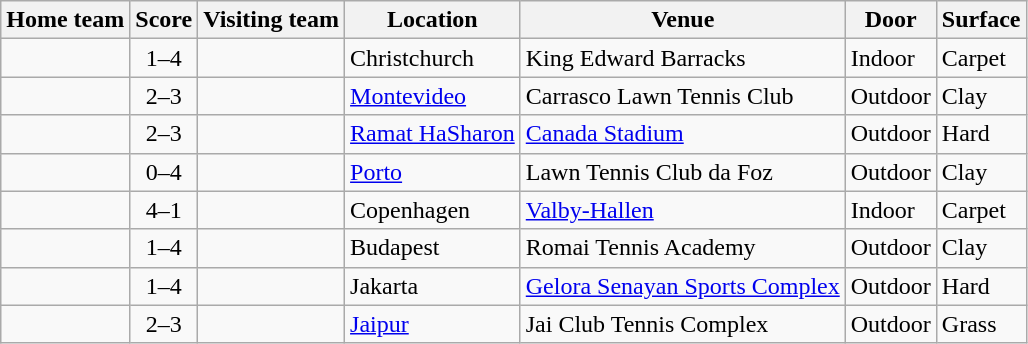<table class="wikitable" style="border:1px solid #aaa;">
<tr>
<th>Home team</th>
<th>Score</th>
<th>Visiting team</th>
<th>Location</th>
<th>Venue</th>
<th>Door</th>
<th>Surface</th>
</tr>
<tr>
<td></td>
<td style="text-align:center;">1–4</td>
<td><strong></strong></td>
<td>Christchurch</td>
<td>King Edward Barracks</td>
<td>Indoor</td>
<td>Carpet</td>
</tr>
<tr>
<td></td>
<td style="text-align:center;">2–3</td>
<td><strong></strong></td>
<td><a href='#'>Montevideo</a></td>
<td>Carrasco Lawn Tennis Club</td>
<td>Outdoor</td>
<td>Clay</td>
</tr>
<tr>
<td></td>
<td style="text-align:center;">2–3</td>
<td><strong></strong></td>
<td><a href='#'>Ramat HaSharon</a></td>
<td><a href='#'>Canada Stadium</a></td>
<td>Outdoor</td>
<td>Hard</td>
</tr>
<tr>
<td></td>
<td style="text-align:center;">0–4</td>
<td><strong></strong></td>
<td><a href='#'>Porto</a></td>
<td>Lawn Tennis Club da Foz</td>
<td>Outdoor</td>
<td>Clay</td>
</tr>
<tr>
<td><strong></strong></td>
<td style="text-align:center;">4–1</td>
<td></td>
<td>Copenhagen</td>
<td><a href='#'>Valby-Hallen</a></td>
<td>Indoor</td>
<td>Carpet</td>
</tr>
<tr>
<td></td>
<td style="text-align:center;">1–4</td>
<td><strong></strong></td>
<td>Budapest</td>
<td>Romai Tennis Academy</td>
<td>Outdoor</td>
<td>Clay</td>
</tr>
<tr>
<td></td>
<td style="text-align:center;">1–4</td>
<td><strong></strong></td>
<td>Jakarta</td>
<td><a href='#'>Gelora Senayan Sports Complex</a></td>
<td>Outdoor</td>
<td>Hard</td>
</tr>
<tr>
<td></td>
<td style="text-align:center;">2–3</td>
<td><strong></strong></td>
<td><a href='#'>Jaipur</a></td>
<td>Jai Club Tennis Complex</td>
<td>Outdoor</td>
<td>Grass</td>
</tr>
</table>
